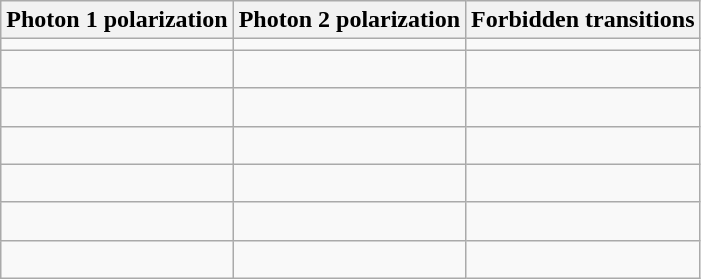<table class="wikitable">
<tr>
<th>Photon 1 polarization</th>
<th>Photon 2 polarization</th>
<th>Forbidden transitions</th>
</tr>
<tr>
<td></td>
<td></td>
<td></td>
</tr>
<tr>
<td></td>
<td></td>
<td><br></td>
</tr>
<tr>
<td></td>
<td></td>
<td><br></td>
</tr>
<tr>
<td></td>
<td></td>
<td><br></td>
</tr>
<tr>
<td></td>
<td></td>
<td><br></td>
</tr>
<tr>
<td></td>
<td></td>
<td><br></td>
</tr>
<tr>
<td></td>
<td></td>
<td><br></td>
</tr>
</table>
